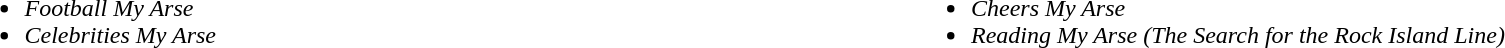<table width=100%>
<tr valign=top>
<td width=50%><br><ul><li><em>Football My Arse</em></li><li><em>Celebrities My Arse</em></li></ul></td>
<td width=50%><br><ul><li><em>Cheers My Arse</em></li><li><em>Reading My Arse (The Search for the Rock Island Line)</em></li></ul></td>
</tr>
</table>
